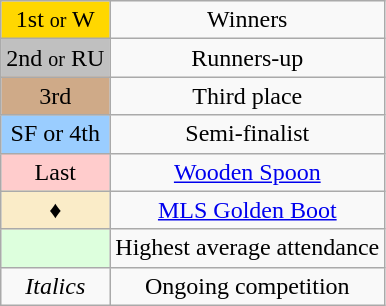<table class="wikitable" style="text-align:center">
<tr>
<td style=background:gold>1st <small>or</small> W</td>
<td>Winners</td>
</tr>
<tr>
<td style=background:silver>2nd <small>or</small> RU</td>
<td>Runners-up</td>
</tr>
<tr>
<td style=background:#CFAA88>3rd</td>
<td>Third place</td>
</tr>
<tr>
<td style=background:#9acdff>SF or 4th</td>
<td>Semi-finalist</td>
</tr>
<tr>
<td style=background:#FFCCCC>Last</td>
<td><a href='#'>Wooden Spoon</a></td>
</tr>
<tr>
<td style=background:#FAECC8;">♦</td>
<td><a href='#'>MLS Golden Boot</a></td>
</tr>
<tr>
<td style="background:#dfd;"> </td>
<td>Highest average attendance</td>
</tr>
<tr>
<td><em>Italics</em></td>
<td>Ongoing competition</td>
</tr>
</table>
